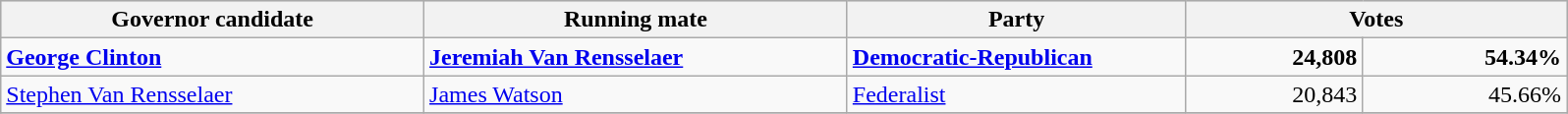<table class=wikitable>
<tr bgcolor=lightgrey>
<th width="20%">Governor candidate</th>
<th width="20%">Running mate</th>
<th width="16%">Party</th>
<th width="18%" colspan="2">Votes</th>
</tr>
<tr>
<td><strong><a href='#'>George Clinton</a></strong></td>
<td><strong><a href='#'>Jeremiah Van Rensselaer</a></strong></td>
<td><strong><a href='#'>Democratic-Republican</a></strong></td>
<td align="right"><strong>24,808</strong></td>
<td align="right"><strong>54.34%</strong></td>
</tr>
<tr>
<td><a href='#'>Stephen Van Rensselaer</a></td>
<td><a href='#'>James Watson</a></td>
<td><a href='#'>Federalist</a></td>
<td align="right">20,843</td>
<td align="right">45.66%</td>
</tr>
<tr>
</tr>
</table>
